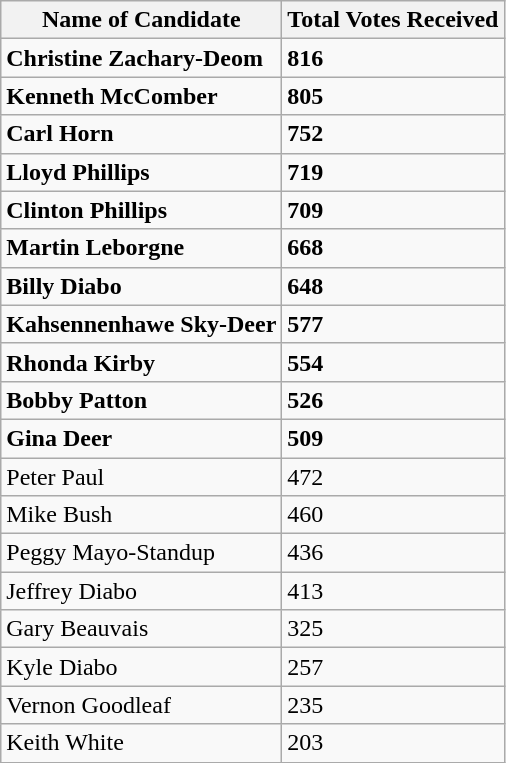<table class="wikitable">
<tr>
<th>Name of Candidate</th>
<th>Total Votes Received</th>
</tr>
<tr>
<td><strong>Christine Zachary-Deom</strong></td>
<td><strong>816</strong></td>
</tr>
<tr>
<td><strong>Kenneth McComber</strong></td>
<td><strong>805</strong></td>
</tr>
<tr>
<td><strong>Carl Horn</strong></td>
<td><strong>752</strong></td>
</tr>
<tr>
<td><strong>Lloyd Phillips</strong></td>
<td><strong>719</strong></td>
</tr>
<tr>
<td><strong>Clinton Phillips</strong></td>
<td><strong>709</strong></td>
</tr>
<tr>
<td><strong>Martin Leborgne</strong></td>
<td><strong>668</strong></td>
</tr>
<tr>
<td><strong>Billy Diabo</strong></td>
<td><strong>648</strong></td>
</tr>
<tr>
<td><strong>Kahsennenhawe Sky-Deer</strong></td>
<td><strong>577</strong></td>
</tr>
<tr>
<td><strong>Rhonda Kirby</strong></td>
<td><strong>554</strong></td>
</tr>
<tr>
<td><strong>Bobby Patton</strong></td>
<td><strong>526</strong></td>
</tr>
<tr>
<td><strong>Gina Deer</strong></td>
<td><strong>509</strong></td>
</tr>
<tr>
<td>Peter Paul</td>
<td>472</td>
</tr>
<tr>
<td>Mike Bush</td>
<td>460</td>
</tr>
<tr>
<td>Peggy Mayo-Standup</td>
<td>436</td>
</tr>
<tr>
<td>Jeffrey Diabo</td>
<td>413</td>
</tr>
<tr>
<td>Gary Beauvais</td>
<td>325</td>
</tr>
<tr>
<td>Kyle Diabo</td>
<td>257</td>
</tr>
<tr>
<td>Vernon Goodleaf</td>
<td>235</td>
</tr>
<tr>
<td>Keith White</td>
<td>203</td>
</tr>
</table>
